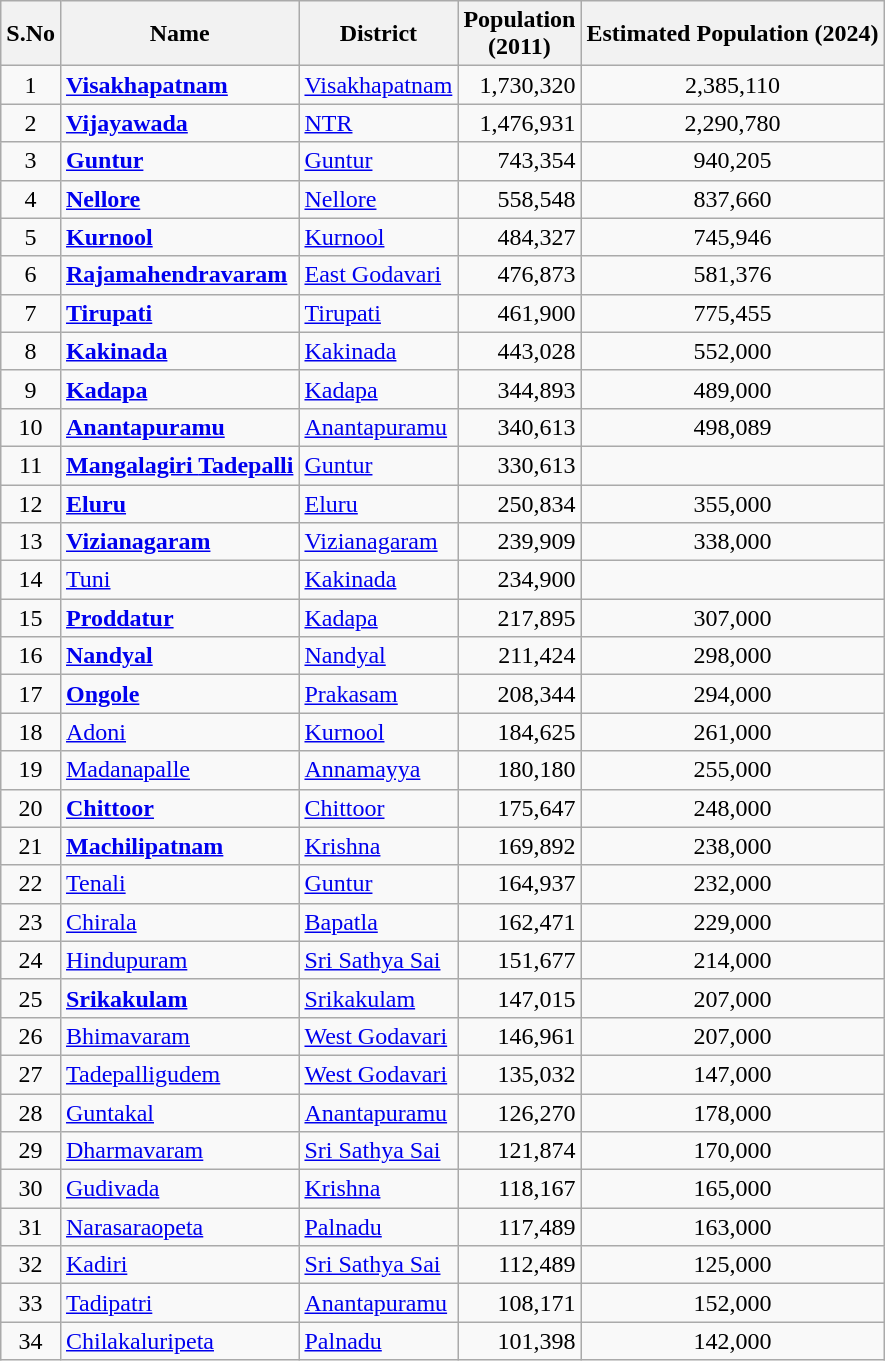<table class="sortable wikitable" style="text-align:center;">
<tr>
<th>S.No</th>
<th>Name</th>
<th>District</th>
<th>Population<br>(2011)</th>
<th>Estimated Population (2024)</th>
</tr>
<tr>
<td>1</td>
<td align="left"><strong><a href='#'>Visakhapatnam</a></strong></td>
<td align="left"><a href='#'>Visakhapatnam</a></td>
<td align="right">1,730,320</td>
<td>2,385,110</td>
</tr>
<tr>
<td>2</td>
<td align="left"><strong><a href='#'>Vijayawada</a></strong></td>
<td align="left"><a href='#'>NTR</a></td>
<td align="right">1,476,931</td>
<td>2,290,780</td>
</tr>
<tr>
<td>3</td>
<td align="left"><strong><a href='#'>Guntur</a></strong></td>
<td align="left"><a href='#'>Guntur</a></td>
<td align="right">743,354</td>
<td>940,205</td>
</tr>
<tr>
<td>4</td>
<td align="left"><strong><a href='#'>Nellore</a></strong></td>
<td align="left"><a href='#'>Nellore</a></td>
<td align="right">558,548</td>
<td>837,660</td>
</tr>
<tr>
<td>5</td>
<td align="left"><strong><a href='#'>Kurnool</a></strong></td>
<td align="left"><a href='#'>Kurnool</a></td>
<td align="right">484,327</td>
<td>745,946</td>
</tr>
<tr>
<td>6</td>
<td align="left"><strong><a href='#'>Rajamahendravaram</a></strong></td>
<td align="left"><a href='#'>East Godavari</a></td>
<td align="right">476,873</td>
<td>581,376</td>
</tr>
<tr>
<td>7</td>
<td align="left"><strong><a href='#'>Tirupati</a></strong></td>
<td align="left"><a href='#'>Tirupati</a></td>
<td align="right">461,900</td>
<td>775,455</td>
</tr>
<tr>
<td>8</td>
<td align="left"><strong><a href='#'>Kakinada</a></strong></td>
<td align="left"><a href='#'>Kakinada</a></td>
<td align="right">443,028</td>
<td>552,000</td>
</tr>
<tr>
<td>9</td>
<td align="left"><strong><a href='#'>Kadapa</a></strong></td>
<td align="left"><a href='#'>Kadapa</a></td>
<td align="right">344,893</td>
<td>489,000</td>
</tr>
<tr>
<td>10</td>
<td align="left"><a href='#'><strong>Anantapuramu</strong></a></td>
<td align="left"><a href='#'>Anantapuramu</a></td>
<td align="right">340,613</td>
<td>498,089</td>
</tr>
<tr>
<td>11</td>
<td align="left"><a href='#'><strong>Mangalagiri </strong> <strong>Tadepalli</strong></a></td>
<td align="left"><a href='#'>Guntur</a></td>
<td align="right">330,613</td>
<td></td>
</tr>
<tr>
<td>12</td>
<td align="left"><strong><a href='#'>Eluru</a></strong></td>
<td align="left"><a href='#'>Eluru</a></td>
<td align="right">250,834</td>
<td>355,000</td>
</tr>
<tr>
<td>13</td>
<td align="left"><strong><a href='#'>Vizianagaram</a></strong></td>
<td align="left"><a href='#'>Vizianagaram</a></td>
<td align="right">239,909</td>
<td>338,000</td>
</tr>
<tr>
<td>14</td>
<td align="left"><a href='#'>Tuni</a></td>
<td align="left"><a href='#'>Kakinada</a></td>
<td align="right">234,900</td>
<td></td>
</tr>
<tr>
<td>15</td>
<td align="left"><strong><a href='#'>Proddatur</a></strong></td>
<td align="left"><a href='#'>Kadapa</a></td>
<td align="right">217,895</td>
<td>307,000</td>
</tr>
<tr>
<td>16</td>
<td align="left"><strong><a href='#'>Nandyal</a></strong></td>
<td align="left"><a href='#'>Nandyal</a></td>
<td align="right">211,424</td>
<td>298,000</td>
</tr>
<tr>
<td>17</td>
<td align="left"><strong><a href='#'>Ongole</a></strong></td>
<td align="left"><a href='#'>Prakasam</a></td>
<td align="right">208,344</td>
<td>294,000</td>
</tr>
<tr>
<td>18</td>
<td align="left"><a href='#'>Adoni</a></td>
<td align="left"><a href='#'>Kurnool</a></td>
<td align="right">184,625</td>
<td>261,000</td>
</tr>
<tr>
<td>19</td>
<td align="left"><a href='#'>Madanapalle</a></td>
<td align="left"><a href='#'>Annamayya</a></td>
<td align="right">180,180</td>
<td>255,000</td>
</tr>
<tr>
<td>20</td>
<td align="left"><strong><a href='#'>Chittoor</a></strong></td>
<td align="left"><a href='#'>Chittoor</a></td>
<td align="right">175,647</td>
<td>248,000</td>
</tr>
<tr>
<td>21</td>
<td align="left"><strong><a href='#'>Machilipatnam</a></strong></td>
<td align="left"><a href='#'>Krishna</a></td>
<td align="right">169,892</td>
<td>238,000</td>
</tr>
<tr>
<td>22</td>
<td align="left"><a href='#'>Tenali</a></td>
<td align="left"><a href='#'>Guntur</a></td>
<td align="right">164,937</td>
<td>232,000</td>
</tr>
<tr>
<td>23</td>
<td align="left"><a href='#'>Chirala</a></td>
<td align="left"><a href='#'>Bapatla</a></td>
<td align="right">162,471</td>
<td>229,000</td>
</tr>
<tr>
<td>24</td>
<td align="left"><a href='#'>Hindupuram</a></td>
<td align="left"><a href='#'>Sri Sathya Sai</a></td>
<td align="right">151,677</td>
<td>214,000</td>
</tr>
<tr>
<td>25</td>
<td align="left"><strong><a href='#'>Srikakulam</a></strong></td>
<td align="left"><a href='#'>Srikakulam</a></td>
<td align="right">147,015</td>
<td>207,000</td>
</tr>
<tr>
<td>26</td>
<td align="left"><a href='#'>Bhimavaram</a></td>
<td align="left"><a href='#'>West Godavari</a></td>
<td align="right">146,961</td>
<td>207,000</td>
</tr>
<tr>
<td>27</td>
<td align="left"><a href='#'>Tadepalligudem</a></td>
<td align="left"><a href='#'>West Godavari</a></td>
<td align="right">135,032</td>
<td>147,000</td>
</tr>
<tr>
<td>28</td>
<td align="left"><a href='#'>Guntakal</a></td>
<td align="left"><a href='#'>Anantapuramu</a></td>
<td align="right">126,270</td>
<td>178,000</td>
</tr>
<tr>
<td>29</td>
<td align="left"><a href='#'>Dharmavaram</a></td>
<td align="left"><a href='#'>Sri Sathya Sai</a></td>
<td align="right">121,874</td>
<td>170,000</td>
</tr>
<tr>
<td>30</td>
<td align="left"><a href='#'>Gudivada</a></td>
<td align="left"><a href='#'>Krishna</a></td>
<td align="right">118,167</td>
<td>165,000</td>
</tr>
<tr>
<td>31</td>
<td align="left"><a href='#'>Narasaraopeta</a></td>
<td align="left"><a href='#'>Palnadu</a></td>
<td align="right">117,489</td>
<td>163,000</td>
</tr>
<tr>
<td>32</td>
<td align="left"><a href='#'>Kadiri</a></td>
<td align="left"><a href='#'>Sri Sathya Sai</a></td>
<td align="right">112,489</td>
<td>125,000</td>
</tr>
<tr>
<td>33</td>
<td align="left"><a href='#'>Tadipatri</a></td>
<td align="left"><a href='#'>Anantapuramu</a></td>
<td align="right">108,171</td>
<td>152,000</td>
</tr>
<tr>
<td>34</td>
<td align="left"><a href='#'>Chilakaluripeta</a></td>
<td align="left"><a href='#'>Palnadu</a></td>
<td align="right">101,398</td>
<td>142,000</td>
</tr>
</table>
